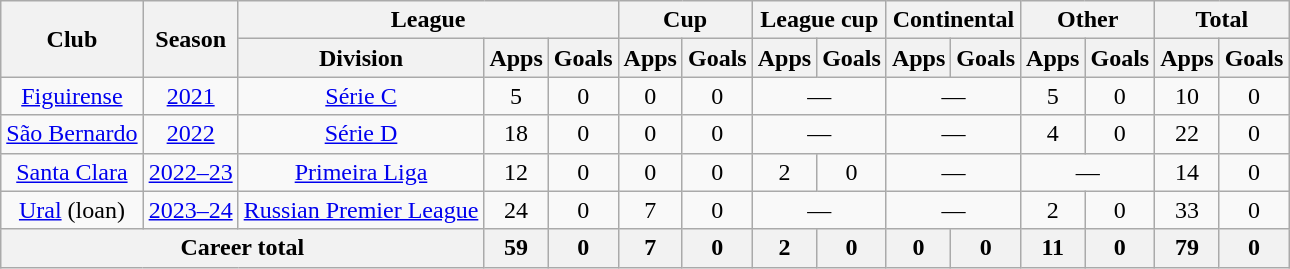<table class="wikitable" style="text-align: center;">
<tr>
<th rowspan=2>Club</th>
<th rowspan=2>Season</th>
<th colspan=3>League</th>
<th colspan=2>Cup</th>
<th colspan=2>League cup</th>
<th colspan=2>Continental</th>
<th colspan=2>Other</th>
<th colspan=2>Total</th>
</tr>
<tr>
<th>Division</th>
<th>Apps</th>
<th>Goals</th>
<th>Apps</th>
<th>Goals</th>
<th>Apps</th>
<th>Goals</th>
<th>Apps</th>
<th>Goals</th>
<th>Apps</th>
<th>Goals</th>
<th>Apps</th>
<th>Goals</th>
</tr>
<tr>
<td><a href='#'>Figuirense</a></td>
<td><a href='#'>2021</a></td>
<td><a href='#'>Série C</a></td>
<td>5</td>
<td>0</td>
<td>0</td>
<td>0</td>
<td colspan=2>—</td>
<td colspan=2>—</td>
<td>5</td>
<td>0</td>
<td>10</td>
<td>0</td>
</tr>
<tr>
<td><a href='#'>São Bernardo</a></td>
<td><a href='#'>2022</a></td>
<td><a href='#'>Série D</a></td>
<td>18</td>
<td>0</td>
<td>0</td>
<td>0</td>
<td colspan=2>—</td>
<td colspan=2>—</td>
<td>4</td>
<td>0</td>
<td>22</td>
<td>0</td>
</tr>
<tr>
<td><a href='#'>Santa Clara</a></td>
<td><a href='#'>2022–23</a></td>
<td><a href='#'>Primeira Liga</a></td>
<td>12</td>
<td>0</td>
<td>0</td>
<td>0</td>
<td>2</td>
<td>0</td>
<td colspan=2>—</td>
<td colspan=2>—</td>
<td>14</td>
<td>0</td>
</tr>
<tr>
<td><a href='#'>Ural</a> (loan)</td>
<td><a href='#'>2023–24</a></td>
<td><a href='#'>Russian Premier League</a></td>
<td>24</td>
<td>0</td>
<td>7</td>
<td>0</td>
<td colspan=2>—</td>
<td colspan=2>—</td>
<td>2</td>
<td>0</td>
<td>33</td>
<td>0</td>
</tr>
<tr>
<th colspan=3>Career total</th>
<th>59</th>
<th>0</th>
<th>7</th>
<th>0</th>
<th>2</th>
<th>0</th>
<th>0</th>
<th>0</th>
<th>11</th>
<th>0</th>
<th>79</th>
<th>0</th>
</tr>
</table>
